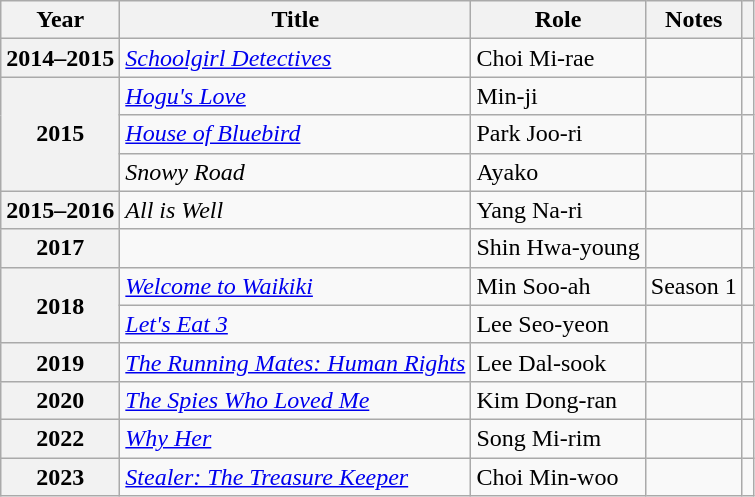<table class="wikitable plainrowheaders sortable">
<tr>
<th scope="col">Year</th>
<th scope="col">Title</th>
<th scope="col">Role</th>
<th scope="col">Notes</th>
<th scope="col" class="unsortable"></th>
</tr>
<tr>
<th scope="row">2014–2015</th>
<td><em><a href='#'>Schoolgirl Detectives</a></em></td>
<td>Choi Mi-rae</td>
<td></td>
<td></td>
</tr>
<tr>
<th scope="row" rowspan="3">2015</th>
<td><em><a href='#'>Hogu's Love</a></em></td>
<td>Min-ji</td>
<td></td>
<td></td>
</tr>
<tr>
<td><em><a href='#'>House of Bluebird</a></em></td>
<td>Park Joo-ri</td>
<td></td>
<td></td>
</tr>
<tr>
<td><em>Snowy Road</em></td>
<td>Ayako</td>
<td></td>
<td></td>
</tr>
<tr>
<th scope="row">2015–2016</th>
<td><em>All is Well</em></td>
<td>Yang Na-ri</td>
<td></td>
<td style="text-align:center"></td>
</tr>
<tr>
<th scope="row">2017</th>
<td><em></em></td>
<td>Shin Hwa-young</td>
<td></td>
<td></td>
</tr>
<tr>
<th scope="row" rowspan="2">2018</th>
<td><em><a href='#'>Welcome to Waikiki</a></em></td>
<td>Min Soo-ah</td>
<td>Season 1</td>
<td style="text-align:center"></td>
</tr>
<tr>
<td><em><a href='#'>Let's Eat 3</a></em></td>
<td>Lee Seo-yeon</td>
<td></td>
<td style="text-align:center"></td>
</tr>
<tr>
<th scope="row">2019</th>
<td><em><a href='#'>The Running Mates: Human Rights</a></em></td>
<td>Lee Dal-sook</td>
<td></td>
<td></td>
</tr>
<tr>
<th scope="row">2020</th>
<td><em><a href='#'>The Spies Who Loved Me</a></em></td>
<td>Kim Dong-ran</td>
<td></td>
<td></td>
</tr>
<tr>
<th scope="row">2022</th>
<td><em><a href='#'>Why Her</a></em></td>
<td>Song Mi-rim</td>
<td></td>
<td style="text-align:center"></td>
</tr>
<tr>
<th scope="row">2023</th>
<td><em><a href='#'>Stealer: The Treasure Keeper</a></em></td>
<td>Choi Min-woo</td>
<td></td>
<td style="text-align:center"></td>
</tr>
</table>
